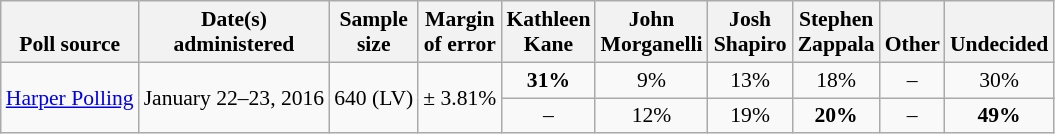<table class="wikitable" style="font-size:90%;text-align:center;">
<tr valign=bottom>
<th>Poll source</th>
<th>Date(s)<br>administered</th>
<th>Sample<br>size</th>
<th>Margin<br>of error</th>
<th style="width:50px;">Kathleen<br>Kane</th>
<th style="width:50px;">John<br>Morganelli</th>
<th style="width:50px;">Josh<br>Shapiro</th>
<th style="width:50px;">Stephen<br>Zappala</th>
<th>Other</th>
<th>Undecided</th>
</tr>
<tr>
<td style="text-align:left;" rowspan=2><a href='#'>Harper Polling</a></td>
<td rowspan=2>January 22–23, 2016</td>
<td rowspan=2>640 (LV)</td>
<td rowspan=2>± 3.81%</td>
<td><strong>31%</strong></td>
<td>9%</td>
<td>13%</td>
<td>18%</td>
<td>–</td>
<td>30%</td>
</tr>
<tr>
<td>–</td>
<td>12%</td>
<td>19%</td>
<td><strong>20%</strong></td>
<td>–</td>
<td><strong>49%</strong></td>
</tr>
</table>
